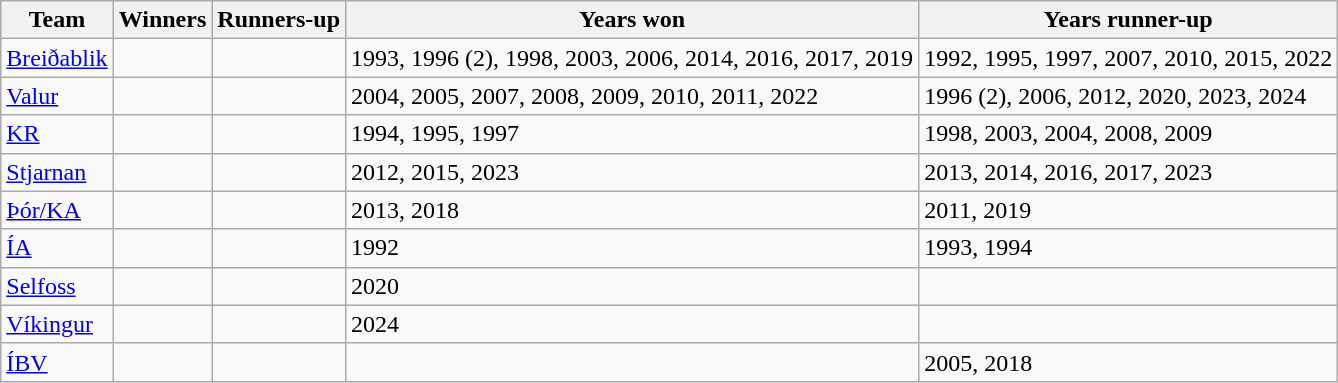<table class="wikitable sortable">
<tr>
<th scope="col">Team</th>
<th scope="col">Winners</th>
<th scope="col">Runners-up</th>
<th class="unsortable" scope="col">Years won</th>
<th class="unsortable" scope="col">Years runner-up</th>
</tr>
<tr>
<td><a href='#'>Breiðablik</a></td>
<td></td>
<td></td>
<td>1993, 1996 (2), 1998, 2003, 2006, 2014, 2016, 2017, 2019</td>
<td>1992, 1995, 1997, 2007, 2010, 2015, 2022</td>
</tr>
<tr>
<td><a href='#'>Valur</a></td>
<td></td>
<td></td>
<td>2004, 2005, 2007, 2008, 2009, 2010, 2011, 2022</td>
<td>1996 (2), 2006, 2012, 2020, 2023, 2024</td>
</tr>
<tr>
<td><a href='#'>KR</a></td>
<td></td>
<td></td>
<td>1994, 1995, 1997</td>
<td>1998, 2003, 2004, 2008, 2009</td>
</tr>
<tr>
<td><a href='#'>Stjarnan</a></td>
<td></td>
<td></td>
<td>2012, 2015, 2023</td>
<td>2013, 2014, 2016, 2017, 2023</td>
</tr>
<tr>
<td><a href='#'>Þór/KA</a></td>
<td></td>
<td></td>
<td>2013, 2018</td>
<td>2011, 2019</td>
</tr>
<tr>
<td><a href='#'>ÍA</a></td>
<td></td>
<td></td>
<td>1992</td>
<td>1993, 1994</td>
</tr>
<tr>
<td><a href='#'>Selfoss</a></td>
<td></td>
<td></td>
<td>2020</td>
<td></td>
</tr>
<tr>
<td><a href='#'>Víkingur</a></td>
<td></td>
<td></td>
<td>2024</td>
<td></td>
</tr>
<tr>
<td><a href='#'>ÍBV</a></td>
<td></td>
<td></td>
<td></td>
<td>2005, 2018</td>
</tr>
</table>
